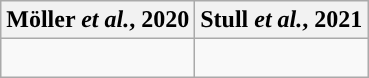<table class="wikitable">
<tr>
<th colspan=1>Möller <em>et al.</em>, 2020</th>
<th colspan=1>Stull <em>et al.</em>, 2021</th>
</tr>
<tr>
<td style="vertical-align:top"><br></td>
<td><br></td>
</tr>
</table>
